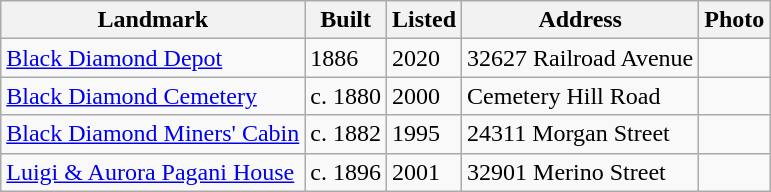<table class="wikitable">
<tr>
<th>Landmark</th>
<th>Built</th>
<th>Listed</th>
<th>Address</th>
<th>Photo</th>
</tr>
<tr>
<td><a href='#'>Black Diamond Depot</a></td>
<td>1886</td>
<td>2020</td>
<td>32627 Railroad Avenue</td>
<td></td>
</tr>
<tr>
<td><a href='#'>Black Diamond Cemetery</a></td>
<td>c. 1880</td>
<td>2000</td>
<td>Cemetery Hill Road</td>
<td></td>
</tr>
<tr>
<td><a href='#'>Black Diamond Miners' Cabin</a></td>
<td>c. 1882</td>
<td>1995</td>
<td>24311 Morgan Street</td>
<td></td>
</tr>
<tr>
<td><a href='#'>Luigi & Aurora Pagani House</a></td>
<td>c. 1896</td>
<td>2001</td>
<td>32901 Merino Street</td>
<td></td>
</tr>
</table>
